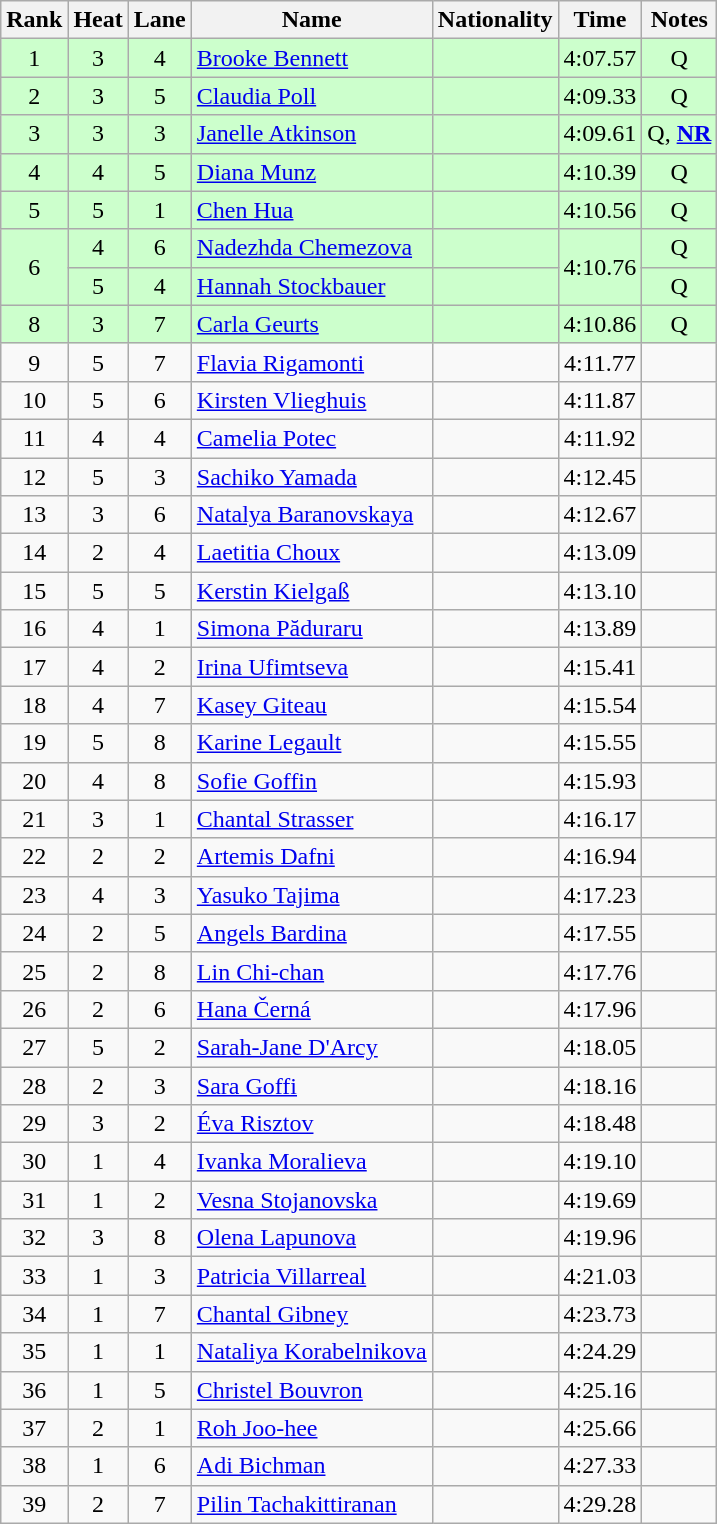<table class="wikitable sortable" style="text-align:center">
<tr>
<th>Rank</th>
<th>Heat</th>
<th>Lane</th>
<th>Name</th>
<th>Nationality</th>
<th>Time</th>
<th>Notes</th>
</tr>
<tr bgcolor=#cfc>
<td>1</td>
<td>3</td>
<td>4</td>
<td align=left><a href='#'>Brooke Bennett</a></td>
<td align=left></td>
<td>4:07.57</td>
<td>Q</td>
</tr>
<tr bgcolor=#cfc>
<td>2</td>
<td>3</td>
<td>5</td>
<td align=left><a href='#'>Claudia Poll</a></td>
<td align=left></td>
<td>4:09.33</td>
<td>Q</td>
</tr>
<tr bgcolor=#cfc>
<td>3</td>
<td>3</td>
<td>3</td>
<td align=left><a href='#'>Janelle Atkinson</a></td>
<td align=left></td>
<td>4:09.61</td>
<td>Q, <strong><a href='#'>NR</a></strong></td>
</tr>
<tr bgcolor=#cfc>
<td>4</td>
<td>4</td>
<td>5</td>
<td align=left><a href='#'>Diana Munz</a></td>
<td align=left></td>
<td>4:10.39</td>
<td>Q</td>
</tr>
<tr bgcolor=#cfc>
<td>5</td>
<td>5</td>
<td>1</td>
<td align=left><a href='#'>Chen Hua</a></td>
<td align=left></td>
<td>4:10.56</td>
<td>Q</td>
</tr>
<tr bgcolor=#cfc>
<td rowspan=2>6</td>
<td>4</td>
<td>6</td>
<td align=left><a href='#'>Nadezhda Chemezova</a></td>
<td align=left></td>
<td rowspan=2>4:10.76</td>
<td>Q</td>
</tr>
<tr bgcolor=#cfc>
<td>5</td>
<td>4</td>
<td align=left><a href='#'>Hannah Stockbauer</a></td>
<td align=left></td>
<td>Q</td>
</tr>
<tr bgcolor=#cfc>
<td>8</td>
<td>3</td>
<td>7</td>
<td align=left><a href='#'>Carla Geurts</a></td>
<td align=left></td>
<td>4:10.86</td>
<td>Q</td>
</tr>
<tr>
<td>9</td>
<td>5</td>
<td>7</td>
<td align=left><a href='#'>Flavia Rigamonti</a></td>
<td align=left></td>
<td>4:11.77</td>
<td></td>
</tr>
<tr>
<td>10</td>
<td>5</td>
<td>6</td>
<td align=left><a href='#'>Kirsten Vlieghuis</a></td>
<td align=left></td>
<td>4:11.87</td>
<td></td>
</tr>
<tr>
<td>11</td>
<td>4</td>
<td>4</td>
<td align=left><a href='#'>Camelia Potec</a></td>
<td align=left></td>
<td>4:11.92</td>
<td></td>
</tr>
<tr>
<td>12</td>
<td>5</td>
<td>3</td>
<td align=left><a href='#'>Sachiko Yamada</a></td>
<td align=left></td>
<td>4:12.45</td>
<td></td>
</tr>
<tr>
<td>13</td>
<td>3</td>
<td>6</td>
<td align=left><a href='#'>Natalya Baranovskaya</a></td>
<td align=left></td>
<td>4:12.67</td>
<td></td>
</tr>
<tr>
<td>14</td>
<td>2</td>
<td>4</td>
<td align=left><a href='#'>Laetitia Choux</a></td>
<td align=left></td>
<td>4:13.09</td>
<td></td>
</tr>
<tr>
<td>15</td>
<td>5</td>
<td>5</td>
<td align=left><a href='#'>Kerstin Kielgaß</a></td>
<td align=left></td>
<td>4:13.10</td>
<td></td>
</tr>
<tr>
<td>16</td>
<td>4</td>
<td>1</td>
<td align=left><a href='#'>Simona Păduraru</a></td>
<td align=left></td>
<td>4:13.89</td>
<td></td>
</tr>
<tr>
<td>17</td>
<td>4</td>
<td>2</td>
<td align=left><a href='#'>Irina Ufimtseva</a></td>
<td align=left></td>
<td>4:15.41</td>
<td></td>
</tr>
<tr>
<td>18</td>
<td>4</td>
<td>7</td>
<td align=left><a href='#'>Kasey Giteau</a></td>
<td align=left></td>
<td>4:15.54</td>
<td></td>
</tr>
<tr>
<td>19</td>
<td>5</td>
<td>8</td>
<td align=left><a href='#'>Karine Legault</a></td>
<td align=left></td>
<td>4:15.55</td>
<td></td>
</tr>
<tr>
<td>20</td>
<td>4</td>
<td>8</td>
<td align=left><a href='#'>Sofie Goffin</a></td>
<td align=left></td>
<td>4:15.93</td>
<td></td>
</tr>
<tr>
<td>21</td>
<td>3</td>
<td>1</td>
<td align=left><a href='#'>Chantal Strasser</a></td>
<td align=left></td>
<td>4:16.17</td>
<td></td>
</tr>
<tr>
<td>22</td>
<td>2</td>
<td>2</td>
<td align=left><a href='#'>Artemis Dafni</a></td>
<td align=left></td>
<td>4:16.94</td>
<td></td>
</tr>
<tr>
<td>23</td>
<td>4</td>
<td>3</td>
<td align=left><a href='#'>Yasuko Tajima</a></td>
<td align=left></td>
<td>4:17.23</td>
<td></td>
</tr>
<tr>
<td>24</td>
<td>2</td>
<td>5</td>
<td align=left><a href='#'>Angels Bardina</a></td>
<td align=left></td>
<td>4:17.55</td>
<td></td>
</tr>
<tr>
<td>25</td>
<td>2</td>
<td>8</td>
<td align=left><a href='#'>Lin Chi-chan</a></td>
<td align=left></td>
<td>4:17.76</td>
<td></td>
</tr>
<tr>
<td>26</td>
<td>2</td>
<td>6</td>
<td align=left><a href='#'>Hana Černá</a></td>
<td align=left></td>
<td>4:17.96</td>
<td></td>
</tr>
<tr>
<td>27</td>
<td>5</td>
<td>2</td>
<td align=left><a href='#'>Sarah-Jane D'Arcy</a></td>
<td align=left></td>
<td>4:18.05</td>
<td></td>
</tr>
<tr>
<td>28</td>
<td>2</td>
<td>3</td>
<td align=left><a href='#'>Sara Goffi</a></td>
<td align=left></td>
<td>4:18.16</td>
<td></td>
</tr>
<tr>
<td>29</td>
<td>3</td>
<td>2</td>
<td align=left><a href='#'>Éva Risztov</a></td>
<td align=left></td>
<td>4:18.48</td>
<td></td>
</tr>
<tr>
<td>30</td>
<td>1</td>
<td>4</td>
<td align=left><a href='#'>Ivanka Moralieva</a></td>
<td align=left></td>
<td>4:19.10</td>
<td></td>
</tr>
<tr>
<td>31</td>
<td>1</td>
<td>2</td>
<td align=left><a href='#'>Vesna Stojanovska</a></td>
<td align=left></td>
<td>4:19.69</td>
<td></td>
</tr>
<tr>
<td>32</td>
<td>3</td>
<td>8</td>
<td align=left><a href='#'>Olena Lapunova</a></td>
<td align=left></td>
<td>4:19.96</td>
<td></td>
</tr>
<tr>
<td>33</td>
<td>1</td>
<td>3</td>
<td align=left><a href='#'>Patricia Villarreal</a></td>
<td align=left></td>
<td>4:21.03</td>
<td></td>
</tr>
<tr>
<td>34</td>
<td>1</td>
<td>7</td>
<td align=left><a href='#'>Chantal Gibney</a></td>
<td align=left></td>
<td>4:23.73</td>
<td></td>
</tr>
<tr>
<td>35</td>
<td>1</td>
<td>1</td>
<td align=left><a href='#'>Nataliya Korabelnikova</a></td>
<td align=left></td>
<td>4:24.29</td>
<td></td>
</tr>
<tr>
<td>36</td>
<td>1</td>
<td>5</td>
<td align=left><a href='#'>Christel Bouvron</a></td>
<td align=left></td>
<td>4:25.16</td>
<td></td>
</tr>
<tr>
<td>37</td>
<td>2</td>
<td>1</td>
<td align=left><a href='#'>Roh Joo-hee</a></td>
<td align=left></td>
<td>4:25.66</td>
<td></td>
</tr>
<tr>
<td>38</td>
<td>1</td>
<td>6</td>
<td align=left><a href='#'>Adi Bichman</a></td>
<td align=left></td>
<td>4:27.33</td>
<td></td>
</tr>
<tr>
<td>39</td>
<td>2</td>
<td>7</td>
<td align=left><a href='#'>Pilin Tachakittiranan</a></td>
<td align=left></td>
<td>4:29.28</td>
<td></td>
</tr>
</table>
